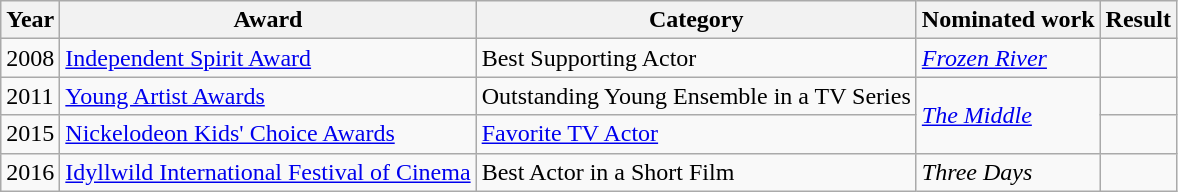<table class="wikitable">
<tr>
<th>Year</th>
<th>Award</th>
<th>Category</th>
<th>Nominated work</th>
<th>Result</th>
</tr>
<tr>
<td>2008</td>
<td><a href='#'>Independent Spirit Award</a></td>
<td>Best Supporting Actor</td>
<td><em><a href='#'>Frozen River</a></em></td>
<td></td>
</tr>
<tr>
<td>2011</td>
<td><a href='#'>Young Artist Awards</a></td>
<td>Outstanding Young Ensemble in a TV Series </td>
<td rowspan="2"><em><a href='#'>The Middle</a></em></td>
<td></td>
</tr>
<tr>
<td>2015</td>
<td><a href='#'>Nickelodeon Kids' Choice Awards</a></td>
<td><a href='#'>Favorite TV Actor</a></td>
<td></td>
</tr>
<tr>
<td>2016</td>
<td><a href='#'>Idyllwild International Festival of Cinema</a></td>
<td>Best Actor in a Short Film</td>
<td><em>Three Days</em></td>
<td></td>
</tr>
</table>
